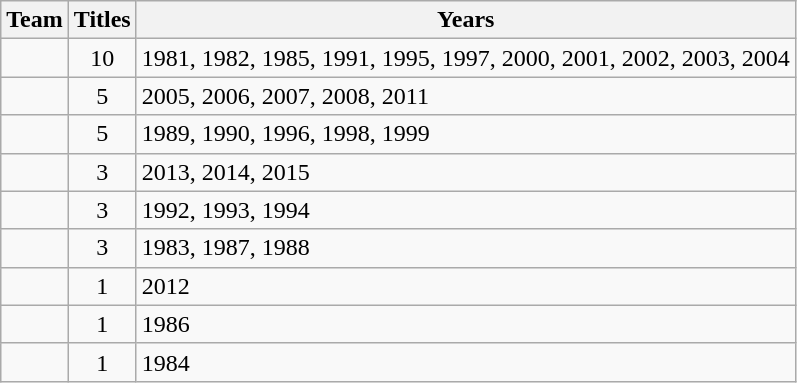<table class="wikitable sortable" style="text-align:center">
<tr>
<th>Team</th>
<th>Titles</th>
<th>Years</th>
</tr>
<tr>
<td style=><em></em></td>
<td>10</td>
<td align=left>1981, 1982, 1985, 1991, 1995, 1997, 2000, 2001, 2002, 2003, 2004</td>
</tr>
<tr>
<td style=><em></em></td>
<td>5</td>
<td align=left>2005, 2006, 2007, 2008, 2011</td>
</tr>
<tr>
<td style=><em></em></td>
<td>5</td>
<td align=left>1989, 1990, 1996, 1998, 1999</td>
</tr>
<tr>
<td style=><em></em></td>
<td>3</td>
<td align=left>2013, 2014, 2015</td>
</tr>
<tr>
<td style=><em></em></td>
<td>3</td>
<td align=left>1992, 1993, 1994</td>
</tr>
<tr>
<td style=><em></em></td>
<td>3</td>
<td align=left>1983, 1987, 1988</td>
</tr>
<tr>
<td style=><em></em></td>
<td>1</td>
<td align=left>2012</td>
</tr>
<tr>
<td style=><em></em></td>
<td>1</td>
<td align=left>1986</td>
</tr>
<tr>
<td style=><em></em></td>
<td>1</td>
<td align=left>1984</td>
</tr>
</table>
